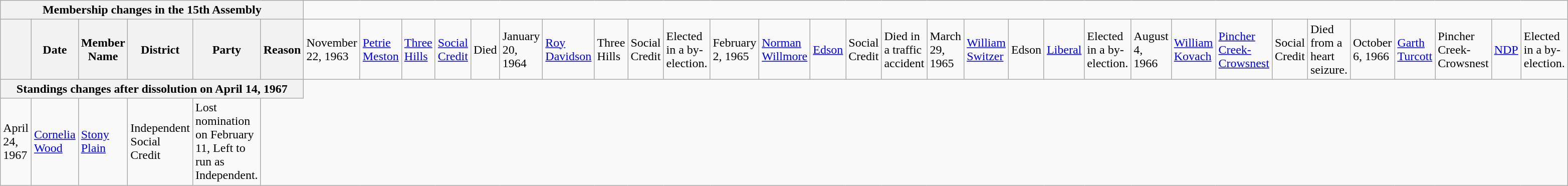<table class="wikitable">
<tr>
<th colspan=6>Membership changes in the 15th Assembly</th>
</tr>
<tr>
<th></th>
<th>Date</th>
<th>Member Name</th>
<th>District</th>
<th>Party</th>
<th>Reason<br></th>
<td>November 22, 1963</td>
<td><a href='#'>Petrie Meston</a></td>
<td><a href='#'>Three Hills</a></td>
<td><a href='#'>Social Credit</a></td>
<td>Died<br></td>
<td>January 20, 1964</td>
<td><a href='#'>Roy Davidson</a></td>
<td>Three Hills</td>
<td>Social Credit</td>
<td>Elected in a by-election.<br></td>
<td>February 2, 1965</td>
<td><a href='#'>Norman Willmore</a></td>
<td><a href='#'>Edson</a></td>
<td>Social Credit</td>
<td>Died in a traffic accident<br></td>
<td>March 29, 1965</td>
<td><a href='#'>William Switzer</a></td>
<td>Edson</td>
<td><a href='#'>Liberal</a></td>
<td>Elected in a by-election.<br></td>
<td>August 4, 1966</td>
<td><a href='#'>William Kovach</a></td>
<td><a href='#'>Pincher Creek-Crowsnest</a></td>
<td>Social Credit</td>
<td>Died from a heart seizure.<br></td>
<td>October 6, 1966</td>
<td><a href='#'>Garth Turcott</a></td>
<td>Pincher Creek-Crowsnest</td>
<td><a href='#'>NDP</a></td>
<td>Elected in a by-election.</td>
</tr>
<tr>
<th colspan=6>Standings changes after dissolution on April 14, 1967</th>
</tr>
<tr>
<td>April 24, 1967</td>
<td><a href='#'>Cornelia Wood</a></td>
<td><a href='#'>Stony Plain</a></td>
<td>Independent Social Credit</td>
<td>Lost nomination on February 11, Left to run as Independent.</td>
</tr>
</table>
